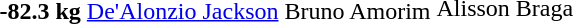<table>
<tr>
<th scope=row rowspan=2>-82.3 kg</th>
<td rowspan=2> <a href='#'>De'Alonzio Jackson</a></td>
<td rowspan=2> Bruno Amorim</td>
<td> Alisson Braga</td>
</tr>
<tr>
<td></td>
</tr>
<tr>
</tr>
</table>
